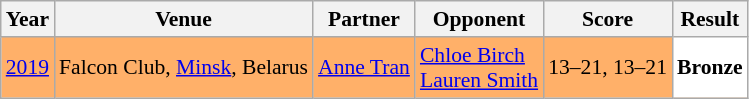<table class="sortable wikitable" style="font-size: 90%;">
<tr>
<th>Year</th>
<th>Venue</th>
<th>Partner</th>
<th>Opponent</th>
<th>Score</th>
<th>Result</th>
</tr>
<tr style="background:#FFB069">
<td align="center"><a href='#'>2019</a></td>
<td align="left">Falcon Club, <a href='#'>Minsk</a>, Belarus</td>
<td align="left"> <a href='#'>Anne Tran</a></td>
<td align="left"> <a href='#'>Chloe Birch</a><br> <a href='#'>Lauren Smith</a></td>
<td align="left">13–21, 13–21</td>
<td style="text-align:left; background:white"> <strong>Bronze</strong></td>
</tr>
</table>
